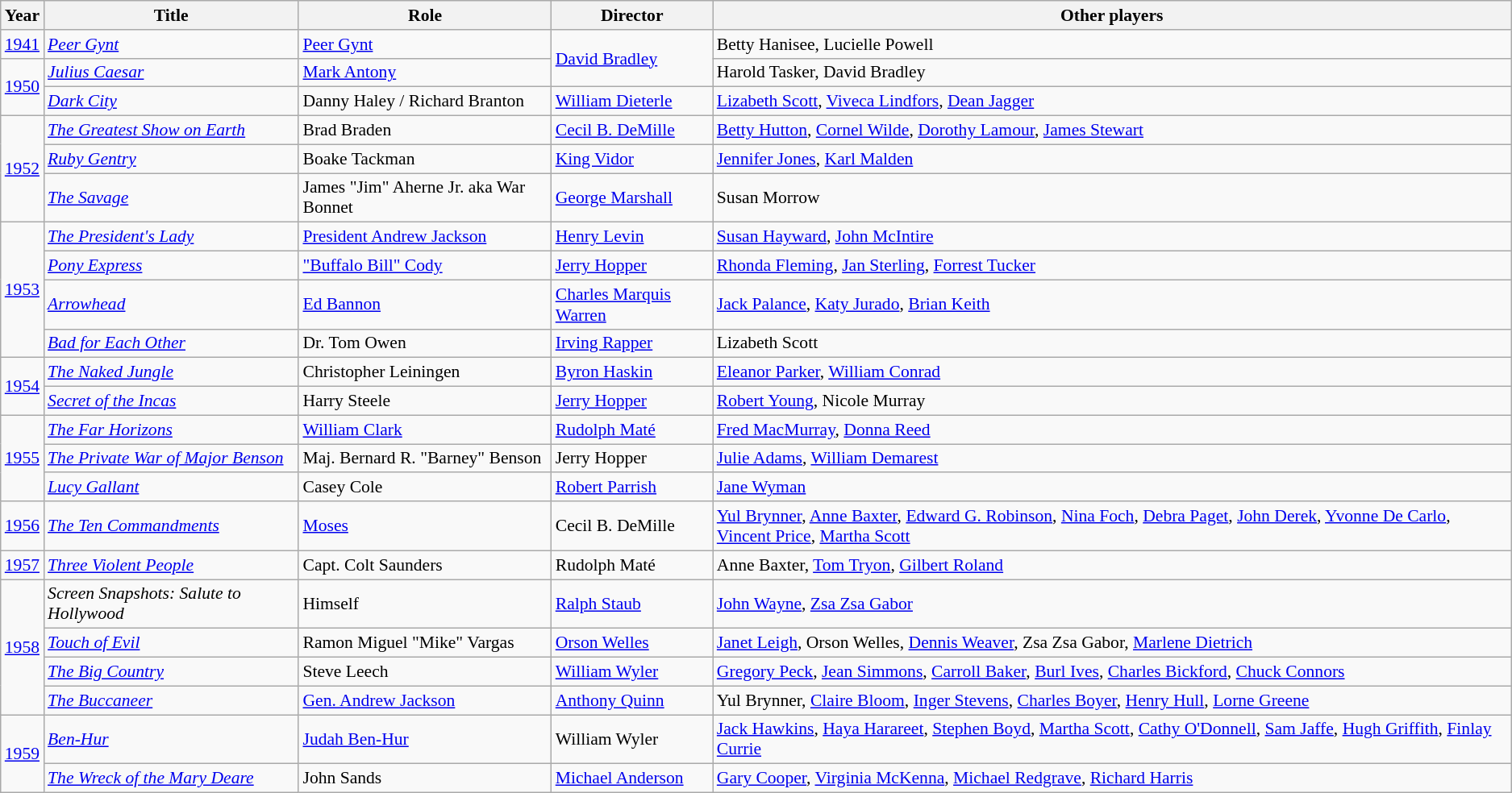<table class="wikitable" style="font-size:90%;">
<tr>
<th>Year</th>
<th>Title</th>
<th>Role</th>
<th>Director</th>
<th>Other players</th>
</tr>
<tr>
<td><a href='#'>1941</a></td>
<td><em><a href='#'>Peer Gynt</a></em></td>
<td><a href='#'>Peer Gynt</a></td>
<td rowspan="2"><a href='#'>David Bradley</a></td>
<td>Betty Hanisee, Lucielle Powell</td>
</tr>
<tr>
<td rowspan=2><a href='#'>1950</a></td>
<td><em><a href='#'>Julius Caesar</a></em></td>
<td><a href='#'>Mark Antony</a></td>
<td>Harold Tasker, David Bradley</td>
</tr>
<tr>
<td><em><a href='#'>Dark City</a></em></td>
<td>Danny Haley / Richard Branton</td>
<td><a href='#'>William Dieterle</a></td>
<td><a href='#'>Lizabeth Scott</a>, <a href='#'>Viveca Lindfors</a>, <a href='#'>Dean Jagger</a></td>
</tr>
<tr>
<td rowspan=3><a href='#'>1952</a></td>
<td><em><a href='#'>The Greatest Show on Earth</a></em></td>
<td>Brad Braden</td>
<td><a href='#'>Cecil B. DeMille</a></td>
<td><a href='#'>Betty Hutton</a>, <a href='#'>Cornel Wilde</a>, <a href='#'>Dorothy Lamour</a>, <a href='#'>James Stewart</a></td>
</tr>
<tr>
<td><em><a href='#'>Ruby Gentry</a></em></td>
<td>Boake Tackman</td>
<td><a href='#'>King Vidor</a></td>
<td><a href='#'>Jennifer Jones</a>, <a href='#'>Karl Malden</a></td>
</tr>
<tr>
<td><em><a href='#'>The Savage</a></em></td>
<td>James "Jim" Aherne Jr. aka War Bonnet</td>
<td><a href='#'>George Marshall</a></td>
<td>Susan Morrow</td>
</tr>
<tr>
<td rowspan=4><a href='#'>1953</a></td>
<td><em><a href='#'>The President's Lady</a></em></td>
<td><a href='#'>President Andrew Jackson</a></td>
<td><a href='#'>Henry Levin</a></td>
<td><a href='#'>Susan Hayward</a>, <a href='#'>John McIntire</a></td>
</tr>
<tr>
<td><em><a href='#'>Pony Express</a></em></td>
<td><a href='#'>"Buffalo Bill" Cody</a></td>
<td><a href='#'>Jerry Hopper</a></td>
<td><a href='#'>Rhonda Fleming</a>, <a href='#'>Jan Sterling</a>, <a href='#'>Forrest Tucker</a></td>
</tr>
<tr>
<td><em><a href='#'>Arrowhead</a></em></td>
<td><a href='#'>Ed Bannon</a></td>
<td><a href='#'>Charles Marquis Warren</a></td>
<td><a href='#'>Jack Palance</a>, <a href='#'>Katy Jurado</a>, <a href='#'>Brian Keith</a></td>
</tr>
<tr>
<td><em><a href='#'>Bad for Each Other</a></em></td>
<td>Dr. Tom Owen</td>
<td><a href='#'>Irving Rapper</a></td>
<td>Lizabeth Scott</td>
</tr>
<tr>
<td rowspan=2><a href='#'>1954</a></td>
<td><em><a href='#'>The Naked Jungle</a></em></td>
<td>Christopher Leiningen</td>
<td><a href='#'>Byron Haskin</a></td>
<td><a href='#'>Eleanor Parker</a>, <a href='#'>William Conrad</a></td>
</tr>
<tr>
<td><em><a href='#'>Secret of the Incas</a></em></td>
<td>Harry Steele</td>
<td><a href='#'>Jerry Hopper</a></td>
<td><a href='#'>Robert Young</a>, Nicole Murray</td>
</tr>
<tr>
<td rowspan=3><a href='#'>1955</a></td>
<td><em><a href='#'>The Far Horizons</a></em></td>
<td><a href='#'>William Clark</a></td>
<td><a href='#'>Rudolph Maté</a></td>
<td><a href='#'>Fred MacMurray</a>, <a href='#'>Donna Reed</a></td>
</tr>
<tr>
<td><em><a href='#'>The Private War of Major Benson</a></em></td>
<td>Maj. Bernard R. "Barney" Benson</td>
<td>Jerry Hopper</td>
<td><a href='#'>Julie Adams</a>, <a href='#'>William Demarest</a></td>
</tr>
<tr>
<td><em><a href='#'>Lucy Gallant</a></em></td>
<td>Casey Cole</td>
<td><a href='#'>Robert Parrish</a></td>
<td><a href='#'>Jane Wyman</a></td>
</tr>
<tr>
<td><a href='#'>1956</a></td>
<td><em><a href='#'>The Ten Commandments</a></em></td>
<td><a href='#'>Moses</a></td>
<td>Cecil B. DeMille</td>
<td><a href='#'>Yul Brynner</a>, <a href='#'>Anne Baxter</a>, <a href='#'>Edward G. Robinson</a>, <a href='#'>Nina Foch</a>, <a href='#'>Debra Paget</a>, <a href='#'>John Derek</a>, <a href='#'>Yvonne De Carlo</a>, <a href='#'>Vincent Price</a>, <a href='#'>Martha Scott</a></td>
</tr>
<tr>
<td><a href='#'>1957</a></td>
<td><em><a href='#'>Three Violent People</a></em></td>
<td>Capt. Colt Saunders</td>
<td>Rudolph Maté</td>
<td>Anne Baxter, <a href='#'>Tom Tryon</a>, <a href='#'>Gilbert Roland</a></td>
</tr>
<tr>
<td rowspan=4><a href='#'>1958</a></td>
<td><em>Screen Snapshots: Salute to Hollywood</em></td>
<td>Himself</td>
<td><a href='#'>Ralph Staub</a></td>
<td><a href='#'>John Wayne</a>, <a href='#'>Zsa Zsa Gabor</a></td>
</tr>
<tr>
<td><em><a href='#'>Touch of Evil</a></em></td>
<td>Ramon Miguel "Mike" Vargas</td>
<td><a href='#'>Orson Welles</a></td>
<td><a href='#'>Janet Leigh</a>, Orson Welles, <a href='#'>Dennis Weaver</a>, Zsa Zsa Gabor, <a href='#'>Marlene Dietrich</a></td>
</tr>
<tr>
<td><em><a href='#'>The Big Country</a></em></td>
<td>Steve Leech</td>
<td><a href='#'>William Wyler</a></td>
<td><a href='#'>Gregory Peck</a>, <a href='#'>Jean Simmons</a>, <a href='#'>Carroll Baker</a>, <a href='#'>Burl Ives</a>, <a href='#'>Charles Bickford</a>, <a href='#'>Chuck Connors</a></td>
</tr>
<tr>
<td><em><a href='#'>The Buccaneer</a></em></td>
<td><a href='#'>Gen. Andrew Jackson</a></td>
<td><a href='#'>Anthony Quinn</a></td>
<td>Yul Brynner, <a href='#'>Claire Bloom</a>, <a href='#'>Inger Stevens</a>, <a href='#'>Charles Boyer</a>, <a href='#'>Henry Hull</a>, <a href='#'>Lorne Greene</a></td>
</tr>
<tr>
<td rowspan=2><a href='#'>1959</a></td>
<td><em><a href='#'>Ben-Hur</a></em></td>
<td><a href='#'>Judah Ben-Hur</a></td>
<td>William Wyler</td>
<td><a href='#'>Jack Hawkins</a>, <a href='#'>Haya Harareet</a>, <a href='#'>Stephen Boyd</a>, <a href='#'>Martha Scott</a>, <a href='#'>Cathy O'Donnell</a>, <a href='#'>Sam Jaffe</a>, <a href='#'>Hugh Griffith</a>, <a href='#'>Finlay Currie</a></td>
</tr>
<tr>
<td><em><a href='#'>The Wreck of the Mary Deare</a></em></td>
<td>John Sands</td>
<td><a href='#'>Michael Anderson</a></td>
<td><a href='#'>Gary Cooper</a>, <a href='#'>Virginia McKenna</a>, <a href='#'>Michael Redgrave</a>, <a href='#'>Richard Harris</a></td>
</tr>
</table>
